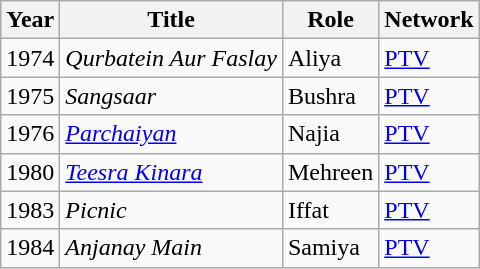<table class="wikitable sortable plainrowheaders">
<tr style="text-align:center;">
<th scope="col">Year</th>
<th scope="col">Title</th>
<th scope="col">Role</th>
<th scope="col">Network</th>
</tr>
<tr>
<td>1974</td>
<td><em>Qurbatein Aur Faslay</em></td>
<td>Aliya</td>
<td><a href='#'>PTV</a></td>
</tr>
<tr>
<td>1975</td>
<td><em>Sangsaar</em></td>
<td>Bushra</td>
<td><a href='#'>PTV</a></td>
</tr>
<tr>
<td>1976</td>
<td><em><a href='#'>Parchaiyan</a></em></td>
<td>Najia</td>
<td><a href='#'>PTV</a></td>
</tr>
<tr>
<td>1980</td>
<td><em><a href='#'>Teesra Kinara</a></em></td>
<td>Mehreen</td>
<td><a href='#'>PTV</a></td>
</tr>
<tr>
<td>1983</td>
<td><em>Picnic</em></td>
<td>Iffat</td>
<td><a href='#'>PTV</a></td>
</tr>
<tr>
<td>1984</td>
<td><em>Anjanay Main</em></td>
<td>Samiya</td>
<td><a href='#'>PTV</a></td>
</tr>
</table>
